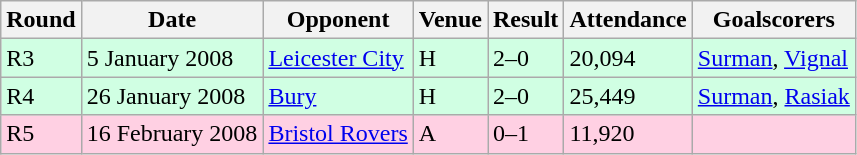<table class="wikitable">
<tr>
<th>Round</th>
<th>Date</th>
<th>Opponent</th>
<th>Venue</th>
<th>Result</th>
<th>Attendance</th>
<th>Goalscorers</th>
</tr>
<tr style="background:#d0ffe3;">
<td>R3</td>
<td>5 January 2008</td>
<td><a href='#'>Leicester City</a></td>
<td>H</td>
<td>2–0</td>
<td>20,094</td>
<td><a href='#'>Surman</a>, <a href='#'>Vignal</a></td>
</tr>
<tr style="background:#d0ffe3;">
<td>R4</td>
<td>26 January 2008</td>
<td><a href='#'>Bury</a></td>
<td>H</td>
<td>2–0</td>
<td>25,449</td>
<td><a href='#'>Surman</a>, <a href='#'>Rasiak</a></td>
</tr>
<tr style="background:#ffd0e3;">
<td>R5</td>
<td>16 February 2008</td>
<td><a href='#'>Bristol Rovers</a></td>
<td>A</td>
<td>0–1</td>
<td>11,920</td>
<td></td>
</tr>
</table>
